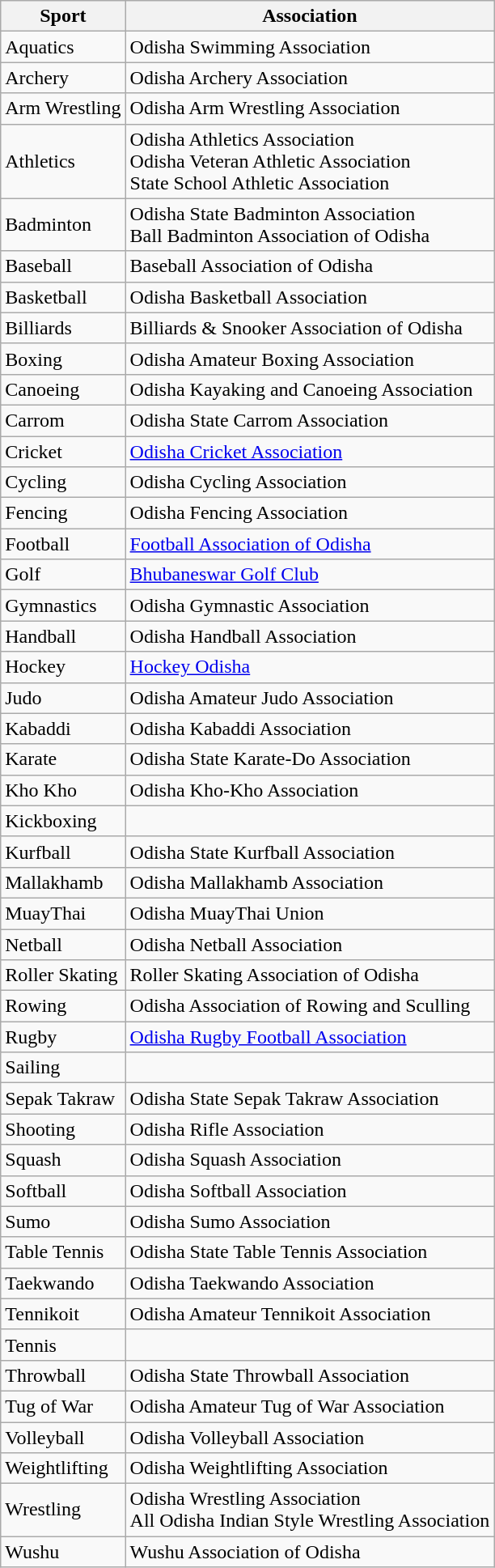<table class=wikitable>
<tr>
<th>Sport</th>
<th>Association</th>
</tr>
<tr>
<td>Aquatics</td>
<td>Odisha Swimming Association</td>
</tr>
<tr>
<td>Archery</td>
<td>Odisha Archery Association</td>
</tr>
<tr>
<td>Arm Wrestling</td>
<td>Odisha Arm Wrestling Association</td>
</tr>
<tr>
<td>Athletics</td>
<td>Odisha Athletics Association <br> Odisha Veteran Athletic Association <br> State School Athletic Association</td>
</tr>
<tr>
<td>Badminton</td>
<td>Odisha State Badminton Association <br> Ball Badminton Association of Odisha</td>
</tr>
<tr>
<td>Baseball</td>
<td>Baseball Association of Odisha</td>
</tr>
<tr>
<td>Basketball</td>
<td>Odisha Basketball Association</td>
</tr>
<tr>
<td>Billiards</td>
<td>Billiards & Snooker Association of Odisha</td>
</tr>
<tr>
<td>Boxing</td>
<td>Odisha Amateur Boxing Association</td>
</tr>
<tr>
<td>Canoeing</td>
<td>Odisha Kayaking and Canoeing Association</td>
</tr>
<tr>
<td>Carrom</td>
<td>Odisha State Carrom Association</td>
</tr>
<tr>
<td>Cricket</td>
<td><a href='#'>Odisha Cricket Association</a></td>
</tr>
<tr>
<td>Cycling</td>
<td>Odisha Cycling Association</td>
</tr>
<tr>
<td>Fencing</td>
<td>Odisha Fencing Association</td>
</tr>
<tr>
<td>Football</td>
<td><a href='#'>Football Association of Odisha</a></td>
</tr>
<tr>
<td>Golf</td>
<td><a href='#'>Bhubaneswar Golf Club</a></td>
</tr>
<tr>
<td>Gymnastics</td>
<td>Odisha Gymnastic Association</td>
</tr>
<tr>
<td>Handball</td>
<td>Odisha Handball Association</td>
</tr>
<tr>
<td>Hockey</td>
<td><a href='#'>Hockey Odisha</a></td>
</tr>
<tr>
<td>Judo</td>
<td>Odisha Amateur Judo Association</td>
</tr>
<tr>
<td>Kabaddi</td>
<td>Odisha Kabaddi Association</td>
</tr>
<tr>
<td>Karate</td>
<td>Odisha State Karate-Do Association</td>
</tr>
<tr>
<td>Kho Kho</td>
<td>Odisha Kho-Kho Association</td>
</tr>
<tr>
<td>Kickboxing</td>
<td></td>
</tr>
<tr>
<td>Kurfball</td>
<td>Odisha State Kurfball Association</td>
</tr>
<tr>
<td>Mallakhamb</td>
<td>Odisha Mallakhamb Association</td>
</tr>
<tr>
<td>MuayThai</td>
<td>Odisha MuayThai Union</td>
</tr>
<tr>
<td>Netball</td>
<td>Odisha Netball Association</td>
</tr>
<tr>
<td>Roller Skating</td>
<td>Roller Skating Association of Odisha</td>
</tr>
<tr>
<td>Rowing</td>
<td>Odisha Association of Rowing and Sculling</td>
</tr>
<tr>
<td>Rugby</td>
<td><a href='#'>Odisha Rugby Football Association</a></td>
</tr>
<tr>
<td>Sailing</td>
<td></td>
</tr>
<tr>
<td>Sepak Takraw</td>
<td>Odisha State Sepak Takraw Association</td>
</tr>
<tr>
<td>Shooting</td>
<td>Odisha Rifle Association</td>
</tr>
<tr>
<td>Squash</td>
<td>Odisha Squash Association</td>
</tr>
<tr>
<td>Softball</td>
<td>Odisha Softball Association</td>
</tr>
<tr>
<td>Sumo</td>
<td>Odisha Sumo Association</td>
</tr>
<tr>
<td>Table Tennis</td>
<td>Odisha State Table Tennis Association</td>
</tr>
<tr>
<td>Taekwando</td>
<td>Odisha Taekwando Association</td>
</tr>
<tr>
<td>Tennikoit</td>
<td>Odisha Amateur Tennikoit Association</td>
</tr>
<tr>
<td>Tennis</td>
<td></td>
</tr>
<tr>
<td>Throwball</td>
<td>Odisha State Throwball Association</td>
</tr>
<tr>
<td>Tug of War</td>
<td>Odisha Amateur Tug of War Association</td>
</tr>
<tr>
<td>Volleyball</td>
<td>Odisha Volleyball Association</td>
</tr>
<tr>
<td>Weightlifting</td>
<td>Odisha Weightlifting Association</td>
</tr>
<tr>
<td>Wrestling</td>
<td>Odisha Wrestling Association <br> All Odisha Indian Style Wrestling Association</td>
</tr>
<tr>
<td>Wushu</td>
<td>Wushu Association of Odisha</td>
</tr>
</table>
